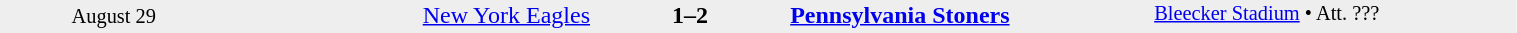<table style="width:80%; background:#eee;" cellspacing="0">
<tr>
<td rowspan="3" style="text-align:center; font-size:85%; width:15%;">August 29</td>
<td style="width:24%; text-align:right;"><a href='#'>New York Eagles</a></td>
<td style="text-align:center; width:13%;"><strong>1–2</strong></td>
<td width=24%><strong><a href='#'>Pennsylvania Stoners</a></strong></td>
<td rowspan="3" style="font-size:85%; vertical-align:top;"><a href='#'>Bleecker Stadium</a> • Att. ???</td>
</tr>
<tr style=font-size:85%>
<td align=right valign=top></td>
<td valign=top></td>
<td align=left valign=top></td>
</tr>
</table>
